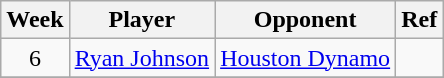<table class=wikitable>
<tr>
<th>Week</th>
<th>Player</th>
<th>Opponent</th>
<th>Ref</th>
</tr>
<tr>
<td align=center>6</td>
<td> <a href='#'>Ryan Johnson</a></td>
<td><a href='#'>Houston Dynamo</a></td>
<td></td>
</tr>
<tr>
</tr>
</table>
